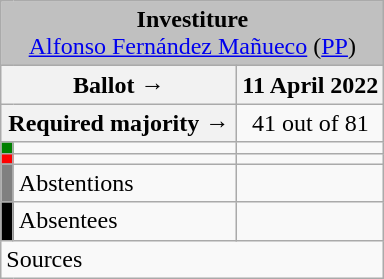<table class="wikitable" style="text-align:center;">
<tr>
<td colspan="3" align="center" bgcolor="#C0C0C0"><strong>Investiture</strong><br><a href='#'>Alfonso Fernández Mañueco</a> (<a href='#'>PP</a>)</td>
</tr>
<tr>
<th colspan="2" width="150px">Ballot →</th>
<th>11 April 2022</th>
</tr>
<tr>
<th colspan="2">Required majority →</th>
<td>41 out of 81</td>
</tr>
<tr>
<th width="1px" style="background:green;"></th>
<td align="left"></td>
<td></td>
</tr>
<tr>
<th style="color:inherit;background:red;"></th>
<td align="left"></td>
<td></td>
</tr>
<tr>
<th style="color:inherit;background:gray;"></th>
<td align="left"><span>Abstentions</span></td>
<td></td>
</tr>
<tr>
<th style="color:inherit;background:black;"></th>
<td align="left"><span>Absentees</span></td>
<td></td>
</tr>
<tr>
<td align="left" colspan="3">Sources</td>
</tr>
</table>
